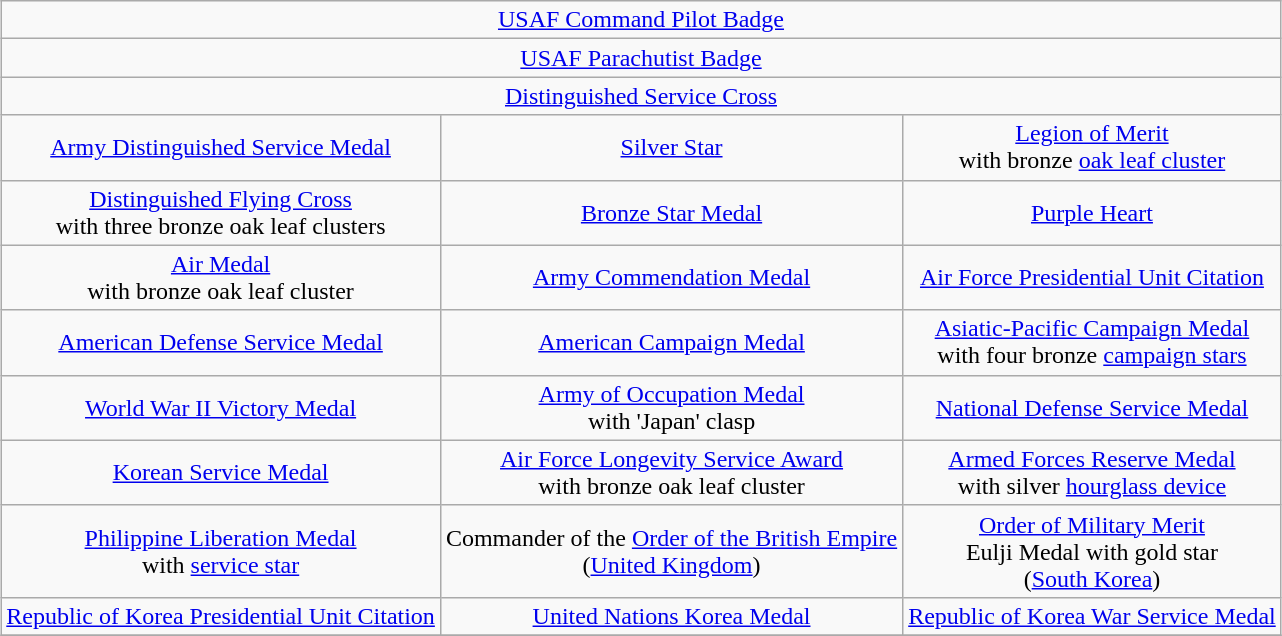<table class="wikitable" style="margin:1em auto; text-align:center;">
<tr>
<td colspan="3"><a href='#'>USAF Command Pilot Badge</a></td>
</tr>
<tr>
<td colspan="3"><a href='#'>USAF Parachutist Badge</a></td>
</tr>
<tr>
<td colspan="3"><a href='#'>Distinguished Service Cross</a></td>
</tr>
<tr>
<td><a href='#'>Army Distinguished Service Medal</a></td>
<td><a href='#'>Silver Star</a></td>
<td><a href='#'>Legion of Merit</a><br>with bronze <a href='#'>oak leaf cluster</a></td>
</tr>
<tr>
<td><a href='#'>Distinguished Flying Cross</a><br>with three bronze oak leaf clusters</td>
<td><a href='#'>Bronze Star Medal</a></td>
<td><a href='#'>Purple Heart</a></td>
</tr>
<tr>
<td><a href='#'>Air Medal</a><br>with bronze oak leaf cluster</td>
<td><a href='#'>Army Commendation Medal</a></td>
<td><a href='#'>Air Force Presidential Unit Citation</a></td>
</tr>
<tr>
<td><a href='#'>American Defense Service Medal</a></td>
<td><a href='#'>American Campaign Medal</a></td>
<td><a href='#'>Asiatic-Pacific Campaign Medal</a><br>with four bronze <a href='#'>campaign stars</a></td>
</tr>
<tr>
<td><a href='#'>World War II Victory Medal</a></td>
<td><a href='#'>Army of Occupation Medal</a><br>with 'Japan' clasp</td>
<td><a href='#'>National Defense Service Medal</a></td>
</tr>
<tr>
<td><a href='#'>Korean Service Medal</a></td>
<td><a href='#'>Air Force Longevity Service Award</a><br>with bronze oak leaf cluster</td>
<td><a href='#'>Armed Forces Reserve Medal</a><br>with silver <a href='#'>hourglass device</a></td>
</tr>
<tr>
<td><a href='#'>Philippine Liberation Medal</a><br>with <a href='#'>service star</a></td>
<td>Commander of the <a href='#'>Order of the British Empire</a><br>(<a href='#'>United Kingdom</a>)</td>
<td><a href='#'>Order of Military Merit</a><br>Eulji Medal with gold star<br>(<a href='#'>South Korea</a>)</td>
</tr>
<tr>
<td><a href='#'>Republic of Korea Presidential Unit Citation</a></td>
<td><a href='#'>United Nations Korea Medal</a></td>
<td><a href='#'>Republic of Korea War Service Medal</a></td>
</tr>
<tr>
</tr>
</table>
